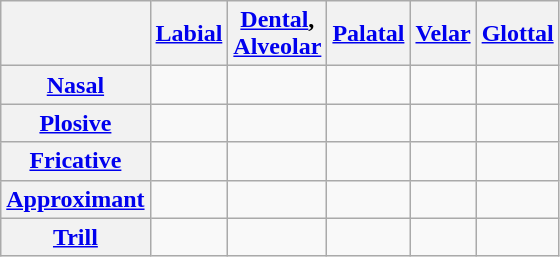<table class="wikitable" style="text-align: center;">
<tr>
<th></th>
<th><a href='#'>Labial</a></th>
<th><a href='#'>Dental</a>,<br><a href='#'>Alveolar</a></th>
<th><a href='#'>Palatal</a></th>
<th><a href='#'>Velar</a></th>
<th><a href='#'>Glottal</a></th>
</tr>
<tr>
<th><a href='#'>Nasal</a></th>
<td></td>
<td></td>
<td></td>
<td></td>
<td></td>
</tr>
<tr>
<th><a href='#'>Plosive</a></th>
<td></td>
<td> </td>
<td></td>
<td></td>
<td></td>
</tr>
<tr>
<th><a href='#'>Fricative</a></th>
<td></td>
<td></td>
<td></td>
<td></td>
<td></td>
</tr>
<tr>
<th><a href='#'>Approximant</a></th>
<td></td>
<td></td>
<td></td>
<td></td>
<td></td>
</tr>
<tr>
<th><a href='#'>Trill</a></th>
<td></td>
<td></td>
<td></td>
<td></td>
<td></td>
</tr>
</table>
